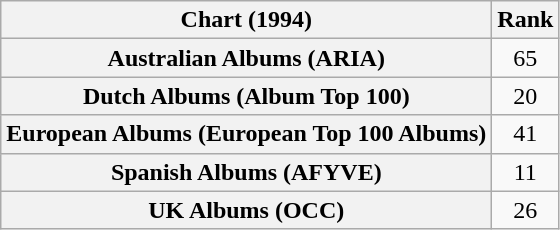<table class="wikitable plainrowheaders sortable" style="text-align:center">
<tr>
<th scope="col">Chart (1994)</th>
<th scope="col">Rank</th>
</tr>
<tr>
<th scope="row">Australian Albums (ARIA)</th>
<td>65</td>
</tr>
<tr>
<th scope="row">Dutch Albums (Album Top 100)</th>
<td>20</td>
</tr>
<tr>
<th scope="row">European Albums (European Top 100 Albums)</th>
<td>41</td>
</tr>
<tr>
<th scope="row" align="left">Spanish Albums (AFYVE)</th>
<td align="center">11</td>
</tr>
<tr>
<th scope="row">UK Albums (OCC)</th>
<td>26</td>
</tr>
</table>
